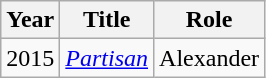<table class="wikitable sortable">
<tr>
<th>Year</th>
<th>Title</th>
<th>Role</th>
</tr>
<tr>
<td>2015</td>
<td><em><a href='#'>Partisan</a></em></td>
<td>Alexander</td>
</tr>
</table>
